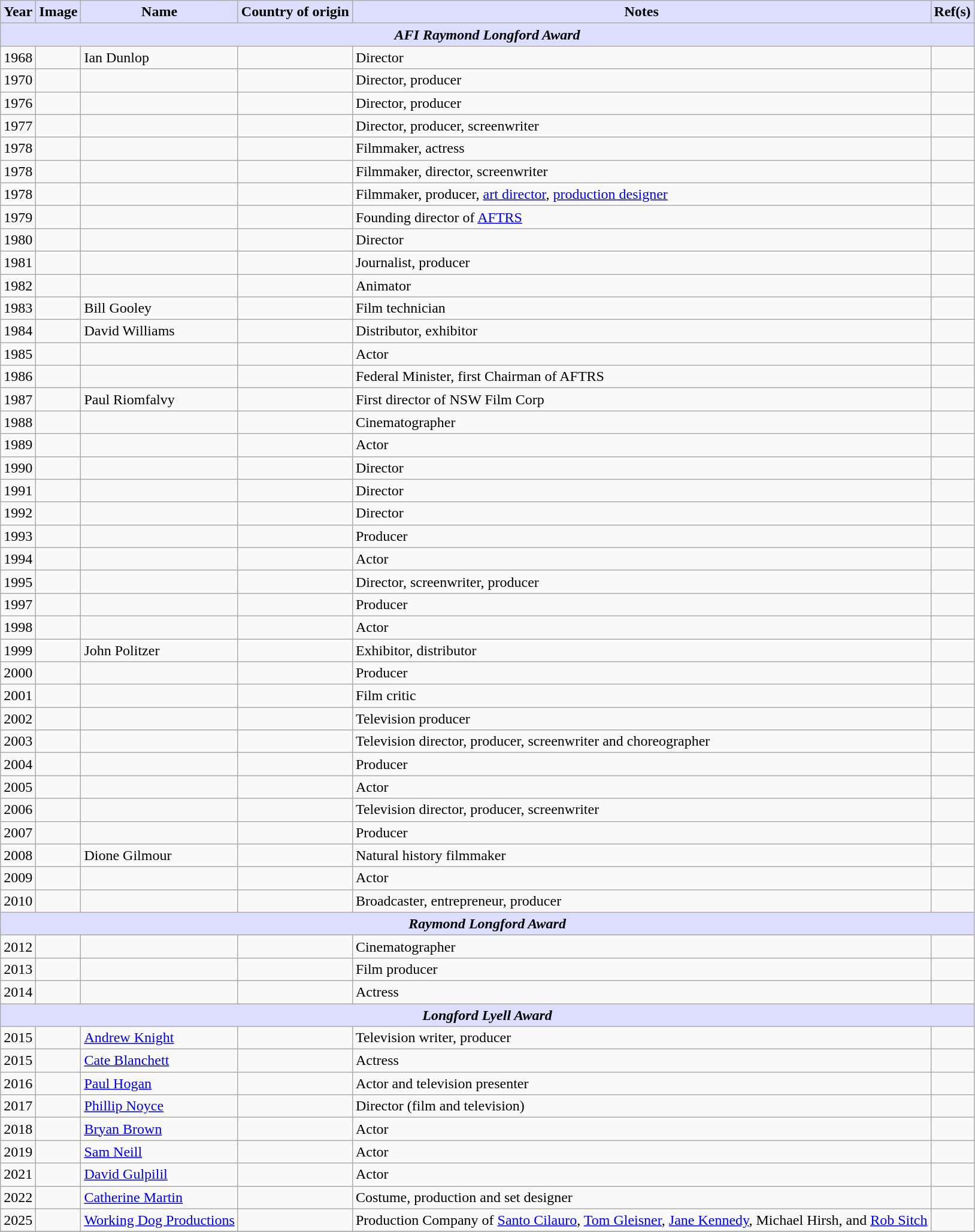<table class="wikitable sortable">
<tr>
<th style="background:#DDDDFF;">Year</th>
<th style="background:#DDDDFF;">Image</th>
<th style="background:#DDDDFF;">Name</th>
<th style="background:#DDDDFF;">Country of origin</th>
<th style="background:#DDDDFF;">Notes</th>
<th style="background:#DDDDFF;" class="unsortable">Ref(s)</th>
</tr>
<tr>
<td colspan="6" style="background:#DDDDFF;" align=center><strong><em>AFI Raymond Longford Award</em></strong></td>
</tr>
<tr>
<td>1968</td>
<td></td>
<td>Ian Dunlop</td>
<td></td>
<td>Director</td>
<td></td>
</tr>
<tr>
<td>1970</td>
<td></td>
<td></td>
<td></td>
<td>Director, producer</td>
<td></td>
</tr>
<tr>
<td>1976</td>
<td></td>
<td></td>
<td></td>
<td>Director, producer</td>
<td></td>
</tr>
<tr>
<td>1977</td>
<td></td>
<td></td>
<td></td>
<td>Director, producer, screenwriter</td>
<td></td>
</tr>
<tr>
<td>1978</td>
<td></td>
<td></td>
<td></td>
<td>Filmmaker, actress</td>
<td></td>
</tr>
<tr>
<td>1978</td>
<td></td>
<td></td>
<td></td>
<td>Filmmaker, director, screenwriter</td>
<td></td>
</tr>
<tr>
<td>1978</td>
<td></td>
<td></td>
<td></td>
<td>Filmmaker, producer, <a href='#'>art director</a>, <a href='#'>production designer</a></td>
<td></td>
</tr>
<tr>
<td>1979</td>
<td></td>
<td></td>
<td></td>
<td>Founding director of <a href='#'>AFTRS</a></td>
<td></td>
</tr>
<tr>
<td>1980</td>
<td></td>
<td></td>
<td></td>
<td>Director</td>
<td></td>
</tr>
<tr>
<td>1981</td>
<td></td>
<td></td>
<td></td>
<td>Journalist, producer</td>
<td></td>
</tr>
<tr>
<td>1982</td>
<td></td>
<td></td>
<td></td>
<td>Animator</td>
<td></td>
</tr>
<tr>
<td>1983</td>
<td></td>
<td>Bill Gooley</td>
<td></td>
<td>Film technician</td>
<td></td>
</tr>
<tr>
<td>1984</td>
<td></td>
<td>David Williams</td>
<td></td>
<td>Distributor, exhibitor</td>
<td></td>
</tr>
<tr>
<td>1985</td>
<td></td>
<td></td>
<td></td>
<td>Actor</td>
<td></td>
</tr>
<tr>
<td>1986</td>
<td></td>
<td></td>
<td></td>
<td>Federal Minister, first Chairman of AFTRS</td>
<td></td>
</tr>
<tr>
<td>1987</td>
<td></td>
<td>Paul Riomfalvy</td>
<td></td>
<td>First director of NSW Film Corp</td>
<td></td>
</tr>
<tr>
<td>1988</td>
<td></td>
<td></td>
<td></td>
<td>Cinematographer</td>
<td></td>
</tr>
<tr>
<td>1989</td>
<td></td>
<td></td>
<td></td>
<td>Actor</td>
<td></td>
</tr>
<tr>
<td>1990</td>
<td></td>
<td></td>
<td></td>
<td>Director</td>
<td></td>
</tr>
<tr>
<td>1991</td>
<td></td>
<td></td>
<td></td>
<td>Director</td>
<td></td>
</tr>
<tr>
<td>1992</td>
<td></td>
<td></td>
<td></td>
<td>Director</td>
<td></td>
</tr>
<tr>
<td>1993</td>
<td></td>
<td></td>
<td></td>
<td>Producer</td>
<td></td>
</tr>
<tr>
<td>1994</td>
<td></td>
<td></td>
<td></td>
<td>Actor</td>
<td></td>
</tr>
<tr>
<td>1995</td>
<td></td>
<td></td>
<td></td>
<td>Director, screenwriter, producer</td>
<td></td>
</tr>
<tr>
<td>1997</td>
<td></td>
<td></td>
<td></td>
<td>Producer</td>
<td></td>
</tr>
<tr>
<td>1998</td>
<td></td>
<td></td>
<td></td>
<td>Actor</td>
<td></td>
</tr>
<tr>
<td>1999</td>
<td></td>
<td>John Politzer</td>
<td></td>
<td>Exhibitor, distributor</td>
<td></td>
</tr>
<tr>
<td>2000</td>
<td></td>
<td></td>
<td></td>
<td>Producer</td>
<td></td>
</tr>
<tr>
<td>2001</td>
<td></td>
<td></td>
<td></td>
<td>Film critic</td>
<td></td>
</tr>
<tr>
<td>2002</td>
<td></td>
<td></td>
<td></td>
<td>Television producer</td>
<td></td>
</tr>
<tr>
<td>2003</td>
<td></td>
<td></td>
<td></td>
<td>Television director, producer, screenwriter and choreographer</td>
<td></td>
</tr>
<tr>
<td>2004</td>
<td></td>
<td></td>
<td></td>
<td>Producer</td>
<td></td>
</tr>
<tr>
<td>2005</td>
<td></td>
<td></td>
<td></td>
<td>Actor</td>
<td></td>
</tr>
<tr>
<td>2006</td>
<td></td>
<td></td>
<td></td>
<td>Television director, producer, screenwriter</td>
<td></td>
</tr>
<tr>
<td>2007</td>
<td></td>
<td></td>
<td></td>
<td>Producer</td>
<td></td>
</tr>
<tr>
<td>2008</td>
<td></td>
<td>Dione Gilmour</td>
<td></td>
<td>Natural history filmmaker</td>
<td></td>
</tr>
<tr>
<td>2009</td>
<td></td>
<td></td>
<td></td>
<td>Actor</td>
<td></td>
</tr>
<tr>
<td>2010</td>
<td></td>
<td></td>
<td></td>
<td>Broadcaster, entrepreneur, producer</td>
<td></td>
</tr>
<tr>
<td colspan="6" style="background:#DDDDFF;" align=center><strong><em>Raymond Longford Award</em></strong></td>
</tr>
<tr>
<td>2012</td>
<td></td>
<td></td>
<td></td>
<td>Cinematographer</td>
<td></td>
</tr>
<tr>
<td>2013</td>
<td></td>
<td></td>
<td></td>
<td>Film producer</td>
<td></td>
</tr>
<tr>
<td>2014</td>
<td></td>
<td></td>
<td></td>
<td>Actress</td>
<td></td>
</tr>
<tr>
<td colspan="6" style="background:#DDDDFF;" align=center><strong><em>Longford Lyell Award</em></strong></td>
</tr>
<tr>
<td>2015</td>
<td></td>
<td><a href='#'>Andrew Knight</a></td>
<td></td>
<td>Television writer, producer</td>
<td></td>
</tr>
<tr>
<td>2015</td>
<td></td>
<td><a href='#'>Cate Blanchett</a></td>
<td></td>
<td>Actress</td>
<td></td>
</tr>
<tr>
<td>2016</td>
<td></td>
<td><a href='#'>Paul Hogan</a></td>
<td></td>
<td>Actor and television presenter</td>
<td></td>
</tr>
<tr>
<td>2017</td>
<td></td>
<td><a href='#'>Phillip Noyce</a></td>
<td></td>
<td>Director (film and television)</td>
<td></td>
</tr>
<tr>
<td>2018</td>
<td></td>
<td><a href='#'>Bryan Brown</a></td>
<td></td>
<td>Actor</td>
<td></td>
</tr>
<tr>
<td>2019</td>
<td></td>
<td><a href='#'>Sam Neill</a></td>
<td></td>
<td>Actor</td>
<td></td>
</tr>
<tr>
<td>2021</td>
<td></td>
<td><a href='#'>David Gulpilil</a></td>
<td></td>
<td>Actor</td>
<td></td>
</tr>
<tr>
<td>2022</td>
<td></td>
<td><a href='#'>Catherine Martin</a></td>
<td></td>
<td>Costume, production and set designer</td>
<td></td>
</tr>
<tr>
<td>2025</td>
<td></td>
<td><a href='#'>Working Dog Productions</a></td>
<td></td>
<td>Production Company of <a href='#'>Santo Cilauro</a>, <a href='#'>Tom Gleisner</a>, <a href='#'>Jane Kennedy</a>, Michael Hirsh, and <a href='#'>Rob Sitch</a></td>
<td></td>
</tr>
<tr>
</tr>
</table>
